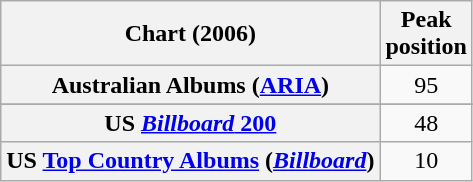<table class="wikitable sortable plainrowheaders" style="text-align:center">
<tr>
<th scope="col">Chart (2006)</th>
<th scope="col">Peak<br> position</th>
</tr>
<tr>
<th scope="row">Australian Albums (<a href='#'>ARIA</a>)</th>
<td>95</td>
</tr>
<tr>
</tr>
<tr>
</tr>
<tr>
</tr>
<tr>
</tr>
<tr>
</tr>
<tr>
</tr>
<tr>
</tr>
<tr>
</tr>
<tr>
</tr>
<tr>
</tr>
<tr>
</tr>
<tr>
</tr>
<tr>
</tr>
<tr>
</tr>
<tr>
</tr>
<tr>
<th scope="row">US <a href='#'><em>Billboard</em> 200</a></th>
<td>48</td>
</tr>
<tr>
<th scope="row">US <a href='#'>Top Country Albums</a> (<em><a href='#'>Billboard</a></em>)</th>
<td>10</td>
</tr>
</table>
